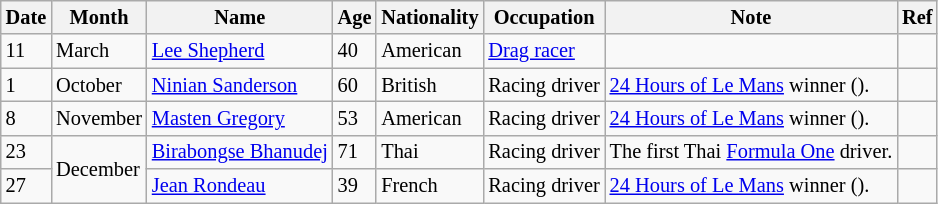<table class="wikitable" style="font-size:85%;">
<tr>
<th>Date</th>
<th>Month</th>
<th>Name</th>
<th>Age</th>
<th>Nationality</th>
<th>Occupation</th>
<th>Note</th>
<th>Ref</th>
</tr>
<tr>
<td>11</td>
<td>March</td>
<td><a href='#'>Lee Shepherd</a></td>
<td>40</td>
<td>American</td>
<td><a href='#'>Drag racer</a></td>
<td></td>
<td></td>
</tr>
<tr>
<td>1</td>
<td>October</td>
<td><a href='#'>Ninian Sanderson</a></td>
<td>60</td>
<td>British</td>
<td>Racing driver</td>
<td><a href='#'>24 Hours of Le Mans</a> winner ().</td>
<td></td>
</tr>
<tr>
<td>8</td>
<td>November</td>
<td><a href='#'>Masten Gregory</a></td>
<td>53</td>
<td>American</td>
<td>Racing driver</td>
<td><a href='#'>24 Hours of Le Mans</a> winner ().</td>
<td></td>
</tr>
<tr>
<td>23</td>
<td rowspan=2>December</td>
<td><a href='#'>Birabongse Bhanudej</a></td>
<td>71</td>
<td>Thai</td>
<td>Racing driver</td>
<td>The first Thai <a href='#'>Formula One</a> driver.</td>
<td></td>
</tr>
<tr>
<td>27</td>
<td><a href='#'>Jean Rondeau</a></td>
<td>39</td>
<td>French</td>
<td>Racing driver</td>
<td><a href='#'>24 Hours of Le Mans</a> winner ().</td>
<td></td>
</tr>
</table>
